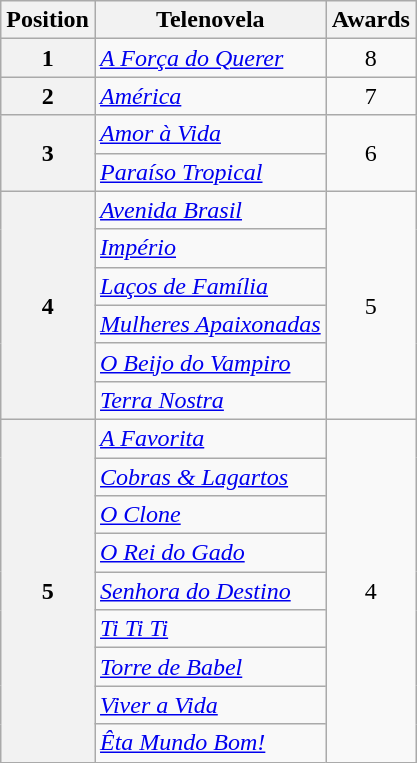<table class="wikitable">
<tr>
<th>Position</th>
<th>Telenovela</th>
<th>Awards</th>
</tr>
<tr>
<th>1</th>
<td><em><a href='#'>A Força do Querer</a></em></td>
<td style="text-align:center;">8</td>
</tr>
<tr>
<th>2</th>
<td><em><a href='#'>América</a></em></td>
<td style="text-align:center;">7</td>
</tr>
<tr>
<th rowspan="2">3</th>
<td><em><a href='#'>Amor à Vida</a></em></td>
<td rowspan="2" style="text-align:center;">6</td>
</tr>
<tr>
<td><em><a href='#'>Paraíso Tropical</a></em></td>
</tr>
<tr>
<th rowspan="6">4</th>
<td><em><a href='#'>Avenida Brasil</a></em></td>
<td rowspan="6" style="text-align:center;">5</td>
</tr>
<tr>
<td><em><a href='#'>Império</a></em></td>
</tr>
<tr>
<td><em><a href='#'>Laços de Família</a></em></td>
</tr>
<tr>
<td><em><a href='#'>Mulheres Apaixonadas</a></em></td>
</tr>
<tr>
<td><em><a href='#'>O Beijo do Vampiro</a></em></td>
</tr>
<tr>
<td><em><a href='#'>Terra Nostra</a></em></td>
</tr>
<tr>
<th rowspan="10">5</th>
<td><em><a href='#'>A Favorita</a></em></td>
<td rowspan="9" style="text-align:center;">4</td>
</tr>
<tr>
<td><em><a href='#'>Cobras & Lagartos</a></em></td>
</tr>
<tr>
<td><em><a href='#'>O Clone</a></em></td>
</tr>
<tr>
<td><em><a href='#'>O Rei do Gado</a></em></td>
</tr>
<tr>
<td><em><a href='#'>Senhora do Destino</a></em></td>
</tr>
<tr>
<td><em><a href='#'>Ti Ti Ti</a></em></td>
</tr>
<tr>
<td><em><a href='#'>Torre de Babel</a></em></td>
</tr>
<tr>
<td><em><a href='#'>Viver a Vida</a></em></td>
</tr>
<tr>
<td><em><a href='#'>Êta Mundo Bom!</a></em></td>
</tr>
</table>
